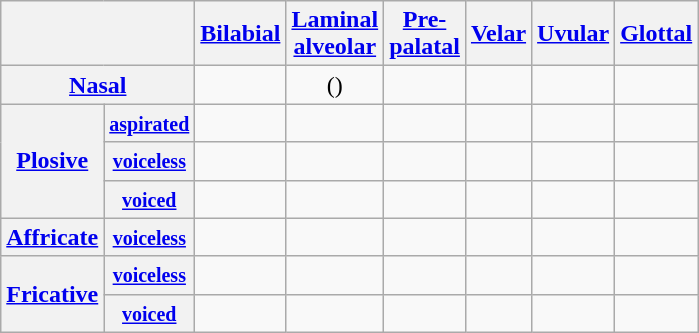<table class="wikitable" style=text-align:center>
<tr>
<th colspan=2></th>
<th><a href='#'>Bilabial</a></th>
<th><a href='#'>Laminal</a><br><a href='#'>alveolar</a></th>
<th><a href='#'>Pre-<br>palatal</a></th>
<th><a href='#'>Velar</a></th>
<th><a href='#'>Uvular</a></th>
<th><a href='#'>Glottal</a></th>
</tr>
<tr>
<th colspan=2><a href='#'>Nasal</a></th>
<td></td>
<td>()</td>
<td></td>
<td></td>
<td></td>
<td></td>
</tr>
<tr>
<th rowspan=3><a href='#'>Plosive</a></th>
<th><small><a href='#'>aspirated</a></small></th>
<td></td>
<td></td>
<td></td>
<td></td>
<td></td>
<td></td>
</tr>
<tr>
<th><small><a href='#'>voiceless</a></small></th>
<td></td>
<td></td>
<td></td>
<td></td>
<td></td>
<td></td>
</tr>
<tr>
<th><small><a href='#'>voiced</a></small></th>
<td></td>
<td></td>
<td></td>
<td></td>
<td></td>
<td></td>
</tr>
<tr>
<th><a href='#'>Affricate</a></th>
<th><small><a href='#'>voiceless</a></small></th>
<td></td>
<td></td>
<td></td>
<td></td>
<td></td>
<td></td>
</tr>
<tr>
<th rowspan=2><a href='#'>Fricative</a></th>
<th><small><a href='#'>voiceless</a></small></th>
<td></td>
<td></td>
<td></td>
<td></td>
<td></td>
<td></td>
</tr>
<tr>
<th><small><a href='#'>voiced</a></small></th>
<td></td>
<td></td>
<td></td>
<td></td>
<td></td>
<td></td>
</tr>
</table>
